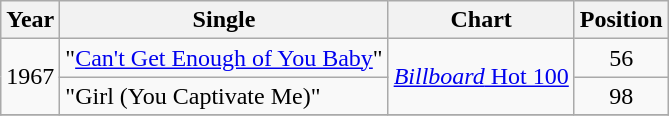<table class="wikitable">
<tr>
<th>Year</th>
<th>Single</th>
<th>Chart</th>
<th>Position</th>
</tr>
<tr>
<td rowspan="2">1967</td>
<td rowspan="1">"<a href='#'>Can't Get Enough of You Baby</a>"</td>
<td rowspan="2"><a href='#'><em>Billboard</em> Hot 100</a></td>
<td align="center">56</td>
</tr>
<tr>
<td rowspan="1">"Girl (You Captivate Me)"</td>
<td align="center">98</td>
</tr>
<tr>
</tr>
</table>
